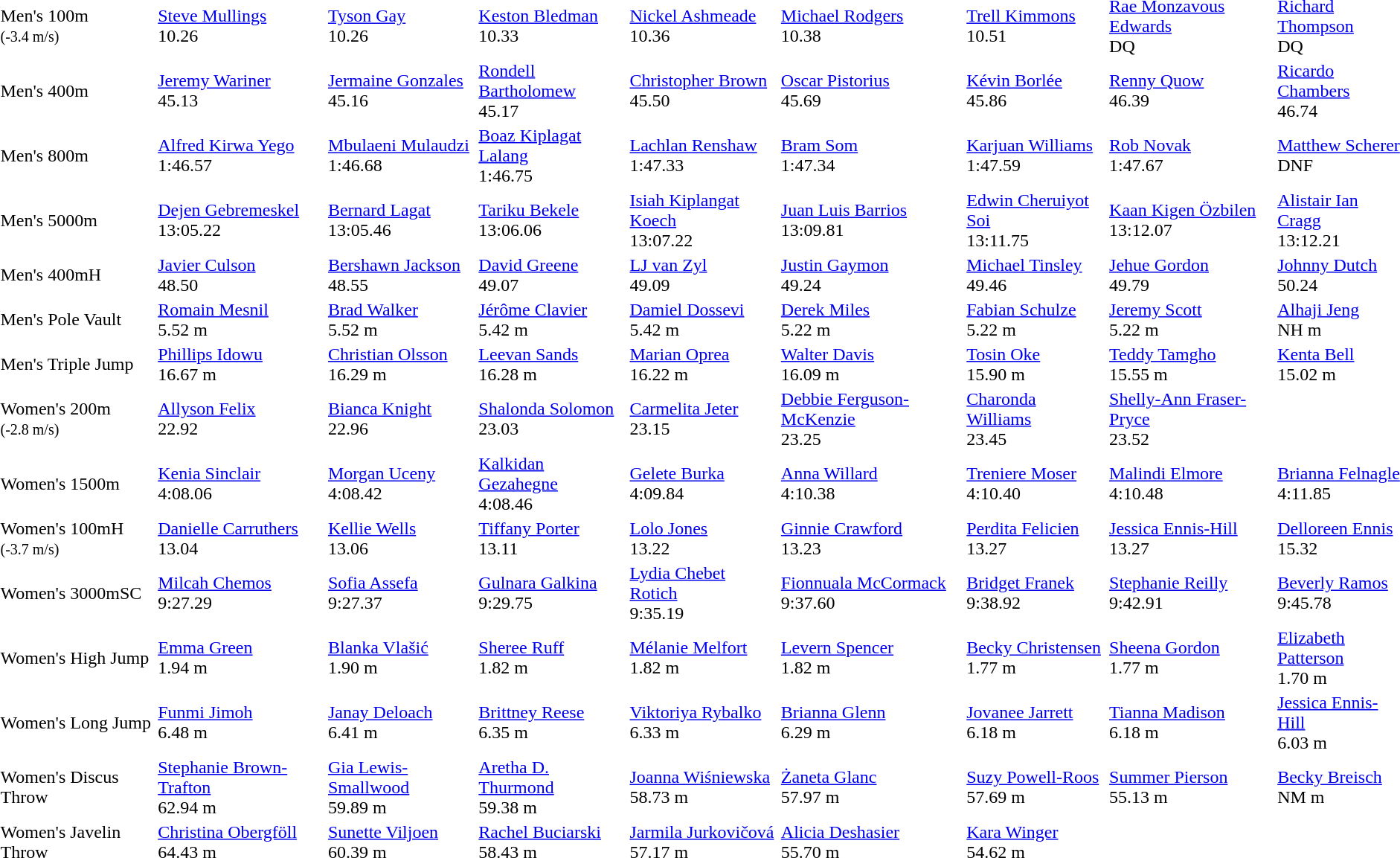<table>
<tr>
<td>Men's 100m<br><small>(-3.4 m/s)</small></td>
<td><a href='#'>Steve Mullings</a><br>  10.26</td>
<td><a href='#'>Tyson Gay</a><br>  10.26</td>
<td><a href='#'>Keston Bledman</a><br>  10.33</td>
<td><a href='#'>Nickel Ashmeade</a><br>  10.36</td>
<td><a href='#'>Michael Rodgers</a><br>  10.38</td>
<td><a href='#'>Trell Kimmons</a><br>  10.51</td>
<td><a href='#'>Rae Monzavous Edwards</a><br>  DQ</td>
<td><a href='#'>Richard Thompson</a><br>  DQ</td>
</tr>
<tr>
<td>Men's 400m</td>
<td><a href='#'>Jeremy Wariner</a><br>  45.13</td>
<td><a href='#'>Jermaine Gonzales</a><br>  45.16</td>
<td><a href='#'>Rondell Bartholomew</a><br>  45.17</td>
<td><a href='#'>Christopher Brown</a><br>  45.50</td>
<td><a href='#'>Oscar Pistorius</a><br>  45.69</td>
<td><a href='#'>Kévin Borlée</a><br>  45.86</td>
<td><a href='#'>Renny Quow</a><br>  46.39</td>
<td><a href='#'>Ricardo Chambers</a><br>  46.74</td>
</tr>
<tr>
<td>Men's 800m</td>
<td><a href='#'>Alfred Kirwa Yego</a><br>  1:46.57</td>
<td><a href='#'>Mbulaeni Mulaudzi</a><br>  1:46.68</td>
<td><a href='#'>Boaz Kiplagat Lalang</a><br>  1:46.75</td>
<td><a href='#'>Lachlan Renshaw</a><br>  1:47.33</td>
<td><a href='#'>Bram Som</a><br>  1:47.34</td>
<td><a href='#'>Karjuan Williams</a><br>  1:47.59</td>
<td><a href='#'>Rob Novak</a><br>  1:47.67</td>
<td><a href='#'>Matthew Scherer</a><br>  DNF</td>
</tr>
<tr>
<td>Men's 5000m</td>
<td><a href='#'>Dejen Gebremeskel</a><br>  13:05.22</td>
<td><a href='#'>Bernard Lagat</a><br>  13:05.46</td>
<td><a href='#'>Tariku Bekele</a><br>  13:06.06</td>
<td><a href='#'>Isiah Kiplangat Koech</a><br>  13:07.22</td>
<td><a href='#'>Juan Luis Barrios</a><br>  13:09.81</td>
<td><a href='#'>Edwin Cheruiyot Soi</a><br>  13:11.75</td>
<td><a href='#'>Kaan Kigen Özbilen</a><br>  13:12.07</td>
<td><a href='#'>Alistair Ian Cragg</a><br>  13:12.21</td>
</tr>
<tr>
<td>Men's 400mH</td>
<td><a href='#'>Javier Culson</a><br>  48.50</td>
<td><a href='#'>Bershawn Jackson</a><br>  48.55</td>
<td><a href='#'>David Greene</a><br>  49.07</td>
<td><a href='#'>LJ van Zyl</a><br>  49.09</td>
<td><a href='#'>Justin Gaymon</a><br>  49.24</td>
<td><a href='#'>Michael Tinsley</a><br>  49.46</td>
<td><a href='#'>Jehue Gordon</a><br>  49.79</td>
<td><a href='#'>Johnny Dutch</a><br>  50.24</td>
</tr>
<tr>
<td>Men's Pole Vault</td>
<td><a href='#'>Romain Mesnil</a><br>  5.52 m</td>
<td><a href='#'>Brad Walker</a><br>  5.52 m</td>
<td><a href='#'>Jérôme Clavier</a><br>  5.42 m</td>
<td><a href='#'>Damiel Dossevi</a><br>  5.42 m</td>
<td><a href='#'>Derek Miles</a><br>  5.22 m</td>
<td><a href='#'>Fabian Schulze</a><br>  5.22 m</td>
<td><a href='#'>Jeremy Scott</a><br>  5.22 m</td>
<td><a href='#'>Alhaji Jeng</a><br>  NH m</td>
</tr>
<tr>
<td>Men's Triple Jump</td>
<td><a href='#'>Phillips Idowu</a><br>  16.67 m</td>
<td><a href='#'>Christian Olsson</a><br>  16.29 m</td>
<td><a href='#'>Leevan Sands</a><br>  16.28 m</td>
<td><a href='#'>Marian Oprea</a><br>  16.22 m</td>
<td><a href='#'>Walter Davis</a><br>  16.09 m</td>
<td><a href='#'>Tosin Oke</a><br>  15.90 m</td>
<td><a href='#'>Teddy Tamgho</a><br>  15.55 m</td>
<td><a href='#'>Kenta Bell</a><br>  15.02 m</td>
</tr>
<tr>
<td>Women's 200m<br><small>(-2.8 m/s)</small></td>
<td><a href='#'>Allyson Felix</a><br>  22.92</td>
<td><a href='#'>Bianca Knight</a><br>  22.96</td>
<td><a href='#'>Shalonda Solomon</a><br>  23.03</td>
<td><a href='#'>Carmelita Jeter</a><br>  23.15</td>
<td><a href='#'>Debbie Ferguson-McKenzie</a><br>  23.25</td>
<td><a href='#'>Charonda Williams</a><br>  23.45</td>
<td><a href='#'>Shelly-Ann Fraser-Pryce</a><br>  23.52</td>
</tr>
<tr>
<td>Women's 1500m</td>
<td><a href='#'>Kenia Sinclair</a><br>  4:08.06</td>
<td><a href='#'>Morgan Uceny</a><br>  4:08.42</td>
<td><a href='#'>Kalkidan Gezahegne</a><br>  4:08.46</td>
<td><a href='#'>Gelete Burka</a><br>  4:09.84</td>
<td><a href='#'>Anna Willard</a><br>  4:10.38</td>
<td><a href='#'>Treniere Moser</a><br>  4:10.40</td>
<td><a href='#'>Malindi Elmore</a><br>  4:10.48</td>
<td><a href='#'>Brianna Felnagle</a><br>  4:11.85</td>
</tr>
<tr>
<td>Women's 100mH<br><small>(-3.7 m/s)</small></td>
<td><a href='#'>Danielle Carruthers</a><br>  13.04</td>
<td><a href='#'>Kellie Wells</a><br>  13.06</td>
<td><a href='#'>Tiffany Porter</a><br>  13.11</td>
<td><a href='#'>Lolo Jones</a><br>  13.22</td>
<td><a href='#'>Ginnie Crawford</a><br>  13.23</td>
<td><a href='#'>Perdita Felicien</a><br>  13.27</td>
<td><a href='#'>Jessica Ennis-Hill</a><br>  13.27</td>
<td><a href='#'>Delloreen Ennis</a><br>  15.32</td>
</tr>
<tr>
<td>Women's 3000mSC</td>
<td><a href='#'>Milcah Chemos</a><br>  9:27.29</td>
<td><a href='#'>Sofia Assefa</a><br>  9:27.37</td>
<td><a href='#'>Gulnara Galkina</a><br>  9:29.75</td>
<td><a href='#'>Lydia Chebet Rotich</a><br>  9:35.19</td>
<td><a href='#'>Fionnuala McCormack</a><br>  9:37.60</td>
<td><a href='#'>Bridget Franek</a><br>  9:38.92</td>
<td><a href='#'>Stephanie Reilly</a><br>  9:42.91</td>
<td><a href='#'>Beverly Ramos</a><br>  9:45.78</td>
</tr>
<tr>
<td>Women's High Jump</td>
<td><a href='#'>Emma Green</a><br>  1.94 m</td>
<td><a href='#'>Blanka Vlašić</a><br>  1.90 m</td>
<td><a href='#'>Sheree Ruff</a><br>  1.82 m</td>
<td><a href='#'>Mélanie Melfort</a><br>  1.82 m</td>
<td><a href='#'>Levern Spencer</a><br>  1.82 m</td>
<td><a href='#'>Becky Christensen</a><br>  1.77 m</td>
<td><a href='#'>Sheena Gordon</a><br>  1.77 m</td>
<td><a href='#'>Elizabeth Patterson</a><br>  1.70 m</td>
</tr>
<tr>
<td>Women's Long Jump</td>
<td><a href='#'>Funmi Jimoh</a><br>  6.48 m</td>
<td><a href='#'>Janay Deloach</a><br>  6.41 m</td>
<td><a href='#'>Brittney Reese</a><br>  6.35 m</td>
<td><a href='#'>Viktoriya Rybalko</a><br>  6.33 m</td>
<td><a href='#'>Brianna Glenn</a><br>  6.29 m</td>
<td><a href='#'>Jovanee Jarrett</a><br>  6.18 m</td>
<td><a href='#'>Tianna Madison</a><br>  6.18 m</td>
<td><a href='#'>Jessica Ennis-Hill</a><br>  6.03 m</td>
</tr>
<tr>
<td>Women's Discus Throw</td>
<td><a href='#'>Stephanie Brown-Trafton</a><br>  62.94 m</td>
<td><a href='#'>Gia Lewis-Smallwood</a><br>  59.89 m</td>
<td><a href='#'>Aretha D. Thurmond</a><br>  59.38 m</td>
<td><a href='#'>Joanna Wiśniewska</a><br>  58.73 m</td>
<td><a href='#'>Żaneta Glanc</a><br>  57.97 m</td>
<td><a href='#'>Suzy Powell-Roos</a><br>  57.69 m</td>
<td><a href='#'>Summer Pierson</a><br>  55.13 m</td>
<td><a href='#'>Becky Breisch</a><br>  NM m</td>
</tr>
<tr>
<td>Women's Javelin Throw</td>
<td><a href='#'>Christina Obergföll</a><br>  64.43 m</td>
<td><a href='#'>Sunette Viljoen</a><br>  60.39 m</td>
<td><a href='#'>Rachel Buciarski</a><br>  58.43 m</td>
<td><a href='#'>Jarmila Jurkovičová</a><br>  57.17 m</td>
<td><a href='#'>Alicia Deshasier</a><br>  55.70 m</td>
<td><a href='#'>Kara Winger</a><br>  54.62 m</td>
</tr>
</table>
